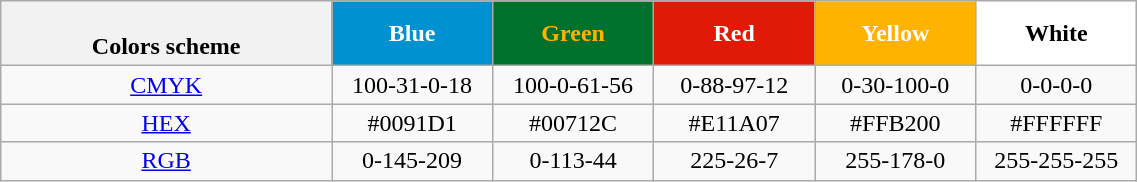<table class=wikitable width=60% style="text-align:center;">
<tr>
<th><br>Colors scheme</th>
<th style="background:#0091D1; width:100px; color:white;">Blue</th>
<th style="background:#00712C; width:100px; color:#FFB200">Green</th>
<th style="background:#E11A07; width:100px; color:white;">Red</th>
<th style="background:#FFB200; width:100px; color:white;">Yellow</th>
<th style="background:#FFFFFF; width:100px; color:black;">White</th>
</tr>
<tr>
<td><a href='#'>CMYK</a></td>
<td>100-31-0-18</td>
<td>100-0-61-56</td>
<td>0-88-97-12</td>
<td>0-30-100-0</td>
<td>0-0-0-0</td>
</tr>
<tr>
<td><a href='#'>HEX</a></td>
<td>#0091D1</td>
<td>#00712C</td>
<td>#E11A07</td>
<td>#FFB200</td>
<td>#FFFFFF</td>
</tr>
<tr>
<td><a href='#'>RGB</a></td>
<td>0-145-209</td>
<td>0-113-44</td>
<td>225-26-7</td>
<td>255-178-0</td>
<td>255-255-255</td>
</tr>
</table>
